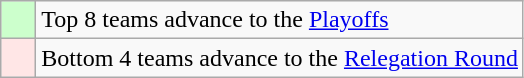<table class="wikitable">
<tr>
<td style="background: #ccffcc;">    </td>
<td>Top 8 teams advance to the <a href='#'>Playoffs</a></td>
</tr>
<tr>
<td style="background: #FFE6E6;">    </td>
<td>Bottom 4 teams advance to the <a href='#'>Relegation Round</a></td>
</tr>
</table>
